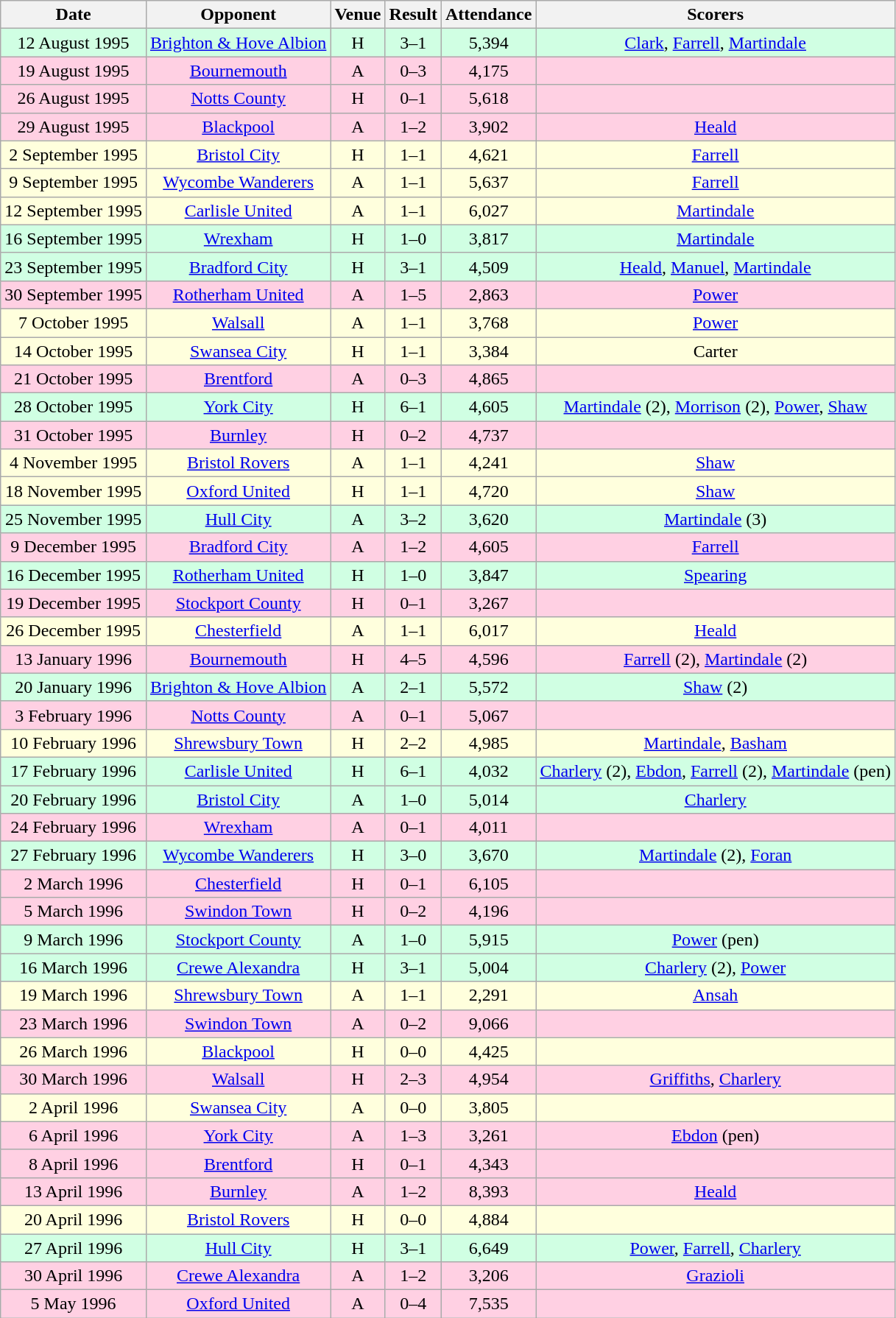<table class="wikitable sortable" style="font-size:100%; text-align:center">
<tr>
<th>Date</th>
<th>Opponent</th>
<th>Venue</th>
<th>Result</th>
<th>Attendance</th>
<th>Scorers</th>
</tr>
<tr style="background-color: #d0ffe3;">
<td>12 August 1995</td>
<td><a href='#'>Brighton & Hove Albion</a></td>
<td>H</td>
<td>3–1</td>
<td>5,394</td>
<td><a href='#'>Clark</a>, <a href='#'>Farrell</a>, <a href='#'>Martindale</a></td>
</tr>
<tr style="background-color: #ffd0e3;">
<td>19 August 1995</td>
<td><a href='#'>Bournemouth</a></td>
<td>A</td>
<td>0–3</td>
<td>4,175</td>
<td></td>
</tr>
<tr style="background-color: #ffd0e3;">
<td>26 August 1995</td>
<td><a href='#'>Notts County</a></td>
<td>H</td>
<td>0–1</td>
<td>5,618</td>
<td></td>
</tr>
<tr style="background-color: #ffd0e3;">
<td>29 August 1995</td>
<td><a href='#'>Blackpool</a></td>
<td>A</td>
<td>1–2</td>
<td>3,902</td>
<td><a href='#'>Heald</a></td>
</tr>
<tr style="background-color: #ffffdd;">
<td>2 September 1995</td>
<td><a href='#'>Bristol City</a></td>
<td>H</td>
<td>1–1</td>
<td>4,621</td>
<td><a href='#'>Farrell</a></td>
</tr>
<tr style="background-color: #ffffdd;">
<td>9 September 1995</td>
<td><a href='#'>Wycombe Wanderers</a></td>
<td>A</td>
<td>1–1</td>
<td>5,637</td>
<td><a href='#'>Farrell</a></td>
</tr>
<tr style="background-color: #ffffdd;">
<td>12 September 1995</td>
<td><a href='#'>Carlisle United</a></td>
<td>A</td>
<td>1–1</td>
<td>6,027</td>
<td><a href='#'>Martindale</a></td>
</tr>
<tr style="background-color: #d0ffe3;">
<td>16 September 1995</td>
<td><a href='#'>Wrexham</a></td>
<td>H</td>
<td>1–0</td>
<td>3,817</td>
<td><a href='#'>Martindale</a></td>
</tr>
<tr style="background-color: #d0ffe3;">
<td>23 September 1995</td>
<td><a href='#'>Bradford City</a></td>
<td>H</td>
<td>3–1</td>
<td>4,509</td>
<td><a href='#'>Heald</a>, <a href='#'>Manuel</a>, <a href='#'>Martindale</a></td>
</tr>
<tr style="background-color: #ffd0e3;">
<td>30 September 1995</td>
<td><a href='#'>Rotherham United</a></td>
<td>A</td>
<td>1–5</td>
<td>2,863</td>
<td><a href='#'>Power</a></td>
</tr>
<tr style="background-color: #ffffdd;">
<td>7 October 1995</td>
<td><a href='#'>Walsall</a></td>
<td>A</td>
<td>1–1</td>
<td>3,768</td>
<td><a href='#'>Power</a></td>
</tr>
<tr style="background-color: #ffffdd;">
<td>14 October 1995</td>
<td><a href='#'>Swansea City</a></td>
<td>H</td>
<td>1–1</td>
<td>3,384</td>
<td>Carter</td>
</tr>
<tr style="background-color: #ffd0e3;">
<td>21 October 1995</td>
<td><a href='#'>Brentford</a></td>
<td>A</td>
<td>0–3</td>
<td>4,865</td>
<td></td>
</tr>
<tr style="background-color: #d0ffe3;">
<td>28 October 1995</td>
<td><a href='#'>York City</a></td>
<td>H</td>
<td>6–1</td>
<td>4,605</td>
<td><a href='#'>Martindale</a> (2), <a href='#'>Morrison</a> (2), <a href='#'>Power</a>, <a href='#'>Shaw</a></td>
</tr>
<tr style="background-color: #ffd0e3;">
<td>31 October 1995</td>
<td><a href='#'>Burnley</a></td>
<td>H</td>
<td>0–2</td>
<td>4,737</td>
<td></td>
</tr>
<tr style="background-color: #ffffdd;">
<td>4 November 1995</td>
<td><a href='#'>Bristol Rovers</a></td>
<td>A</td>
<td>1–1</td>
<td>4,241</td>
<td><a href='#'>Shaw</a></td>
</tr>
<tr style="background-color: #ffffdd;">
<td>18 November 1995</td>
<td><a href='#'>Oxford United</a></td>
<td>H</td>
<td>1–1</td>
<td>4,720</td>
<td><a href='#'>Shaw</a></td>
</tr>
<tr style="background-color: #d0ffe3;">
<td>25 November 1995</td>
<td><a href='#'>Hull City</a></td>
<td>A</td>
<td>3–2</td>
<td>3,620</td>
<td><a href='#'>Martindale</a> (3)</td>
</tr>
<tr style="background-color: #ffd0e3;">
<td>9 December 1995</td>
<td><a href='#'>Bradford City</a></td>
<td>A</td>
<td>1–2</td>
<td>4,605</td>
<td><a href='#'>Farrell</a></td>
</tr>
<tr style="background-color: #d0ffe3;">
<td>16 December 1995</td>
<td><a href='#'>Rotherham United</a></td>
<td>H</td>
<td>1–0</td>
<td>3,847</td>
<td><a href='#'>Spearing</a></td>
</tr>
<tr style="background-color: #ffd0e3;">
<td>19 December 1995</td>
<td><a href='#'>Stockport County</a></td>
<td>H</td>
<td>0–1</td>
<td>3,267</td>
<td></td>
</tr>
<tr style="background-color: #ffffdd;">
<td>26 December 1995</td>
<td><a href='#'>Chesterfield</a></td>
<td>A</td>
<td>1–1</td>
<td>6,017</td>
<td><a href='#'>Heald</a></td>
</tr>
<tr style="background-color: #ffd0e3;">
<td>13 January 1996</td>
<td><a href='#'>Bournemouth</a></td>
<td>H</td>
<td>4–5</td>
<td>4,596</td>
<td><a href='#'>Farrell</a> (2), <a href='#'>Martindale</a> (2)</td>
</tr>
<tr style="background-color: #d0ffe3;">
<td>20 January 1996</td>
<td><a href='#'>Brighton & Hove Albion</a></td>
<td>A</td>
<td>2–1</td>
<td>5,572</td>
<td><a href='#'>Shaw</a> (2)</td>
</tr>
<tr style="background-color: #ffd0e3;">
<td>3 February 1996</td>
<td><a href='#'>Notts County</a></td>
<td>A</td>
<td>0–1</td>
<td>5,067</td>
<td></td>
</tr>
<tr style="background-color: #ffffdd;">
<td>10 February 1996</td>
<td><a href='#'>Shrewsbury Town</a></td>
<td>H</td>
<td>2–2</td>
<td>4,985</td>
<td><a href='#'>Martindale</a>, <a href='#'>Basham</a></td>
</tr>
<tr style="background-color: #d0ffe3;">
<td>17 February 1996</td>
<td><a href='#'>Carlisle United</a></td>
<td>H</td>
<td>6–1</td>
<td>4,032</td>
<td><a href='#'>Charlery</a> (2), <a href='#'>Ebdon</a>, <a href='#'>Farrell</a> (2), <a href='#'>Martindale</a> (pen)</td>
</tr>
<tr style="background-color: #d0ffe3;">
<td>20 February 1996</td>
<td><a href='#'>Bristol City</a></td>
<td>A</td>
<td>1–0</td>
<td>5,014</td>
<td><a href='#'>Charlery</a></td>
</tr>
<tr style="background-color: #ffd0e3;">
<td>24 February 1996</td>
<td><a href='#'>Wrexham</a></td>
<td>A</td>
<td>0–1</td>
<td>4,011</td>
<td></td>
</tr>
<tr style="background-color: #d0ffe3;">
<td>27 February 1996</td>
<td><a href='#'>Wycombe Wanderers</a></td>
<td>H</td>
<td>3–0</td>
<td>3,670</td>
<td><a href='#'>Martindale</a> (2), <a href='#'>Foran</a></td>
</tr>
<tr style="background-color: #ffd0e3;">
<td>2 March 1996</td>
<td><a href='#'>Chesterfield</a></td>
<td>H</td>
<td>0–1</td>
<td>6,105</td>
<td></td>
</tr>
<tr style="background-color: #ffd0e3;">
<td>5 March 1996</td>
<td><a href='#'>Swindon Town</a></td>
<td>H</td>
<td>0–2</td>
<td>4,196</td>
<td></td>
</tr>
<tr style="background-color: #d0ffe3;">
<td>9 March 1996</td>
<td><a href='#'>Stockport County</a></td>
<td>A</td>
<td>1–0</td>
<td>5,915</td>
<td><a href='#'>Power</a> (pen)</td>
</tr>
<tr style="background-color: #d0ffe3;">
<td>16 March 1996</td>
<td><a href='#'>Crewe Alexandra</a></td>
<td>H</td>
<td>3–1</td>
<td>5,004</td>
<td><a href='#'>Charlery</a> (2), <a href='#'>Power</a></td>
</tr>
<tr style="background-color: #ffffdd;">
<td>19 March 1996</td>
<td><a href='#'>Shrewsbury Town</a></td>
<td>A</td>
<td>1–1</td>
<td>2,291</td>
<td><a href='#'>Ansah</a></td>
</tr>
<tr style="background-color: #ffd0e3;">
<td>23 March 1996</td>
<td><a href='#'>Swindon Town</a></td>
<td>A</td>
<td>0–2</td>
<td>9,066</td>
<td></td>
</tr>
<tr style="background-color: #ffffdd;">
<td>26 March 1996</td>
<td><a href='#'>Blackpool</a></td>
<td>H</td>
<td>0–0</td>
<td>4,425</td>
<td></td>
</tr>
<tr style="background-color: #ffd0e3;">
<td>30 March 1996</td>
<td><a href='#'>Walsall</a></td>
<td>H</td>
<td>2–3</td>
<td>4,954</td>
<td><a href='#'>Griffiths</a>, <a href='#'>Charlery</a></td>
</tr>
<tr style="background-color: #ffffdd;">
<td>2 April 1996</td>
<td><a href='#'>Swansea City</a></td>
<td>A</td>
<td>0–0</td>
<td>3,805</td>
<td></td>
</tr>
<tr style="background-color: #ffd0e3;">
<td>6 April 1996</td>
<td><a href='#'>York City</a></td>
<td>A</td>
<td>1–3</td>
<td>3,261</td>
<td><a href='#'>Ebdon</a> (pen)</td>
</tr>
<tr style="background-color: #ffd0e3;">
<td>8 April 1996</td>
<td><a href='#'>Brentford</a></td>
<td>H</td>
<td>0–1</td>
<td>4,343</td>
<td></td>
</tr>
<tr style="background-color: #ffd0e3;">
<td>13 April 1996</td>
<td><a href='#'>Burnley</a></td>
<td>A</td>
<td>1–2</td>
<td>8,393</td>
<td><a href='#'>Heald</a></td>
</tr>
<tr style="background-color: #ffffdd;">
<td>20 April 1996</td>
<td><a href='#'>Bristol Rovers</a></td>
<td>H</td>
<td>0–0</td>
<td>4,884</td>
<td></td>
</tr>
<tr style="background-color: #d0ffe3;">
<td>27 April 1996</td>
<td><a href='#'>Hull City</a></td>
<td>H</td>
<td>3–1</td>
<td>6,649</td>
<td><a href='#'>Power</a>, <a href='#'>Farrell</a>, <a href='#'>Charlery</a></td>
</tr>
<tr style="background-color: #ffd0e3;">
<td>30 April 1996</td>
<td><a href='#'>Crewe Alexandra</a></td>
<td>A</td>
<td>1–2</td>
<td>3,206</td>
<td><a href='#'>Grazioli</a></td>
</tr>
<tr style="background-color: #ffd0e3;">
<td>5 May 1996</td>
<td><a href='#'>Oxford United</a></td>
<td>A</td>
<td>0–4</td>
<td>7,535</td>
<td></td>
</tr>
</table>
